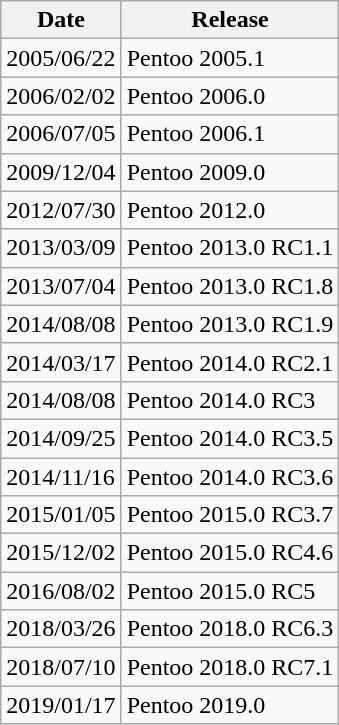<table class="wikitable sortable">
<tr>
<th>Date</th>
<th>Release</th>
</tr>
<tr>
<td>2005/06/22</td>
<td>Pentoo 2005.1</td>
</tr>
<tr>
<td>2006/02/02</td>
<td>Pentoo 2006.0</td>
</tr>
<tr>
<td>2006/07/05</td>
<td>Pentoo 2006.1</td>
</tr>
<tr>
<td>2009/12/04</td>
<td>Pentoo 2009.0</td>
</tr>
<tr>
<td>2012/07/30</td>
<td>Pentoo 2012.0</td>
</tr>
<tr>
<td>2013/03/09</td>
<td>Pentoo 2013.0 RC1.1</td>
</tr>
<tr>
<td>2013/07/04</td>
<td>Pentoo 2013.0 RC1.8</td>
</tr>
<tr>
<td>2014/08/08</td>
<td>Pentoo 2013.0 RC1.9</td>
</tr>
<tr>
<td>2014/03/17</td>
<td>Pentoo 2014.0 RC2.1</td>
</tr>
<tr>
<td>2014/08/08</td>
<td>Pentoo 2014.0 RC3</td>
</tr>
<tr>
<td>2014/09/25</td>
<td>Pentoo 2014.0 RC3.5</td>
</tr>
<tr>
<td>2014/11/16</td>
<td>Pentoo 2014.0 RC3.6</td>
</tr>
<tr>
<td>2015/01/05</td>
<td>Pentoo 2015.0 RC3.7</td>
</tr>
<tr>
<td>2015/12/02</td>
<td>Pentoo 2015.0 RC4.6</td>
</tr>
<tr>
<td>2016/08/02</td>
<td>Pentoo 2015.0 RC5<br></td>
</tr>
<tr>
<td>2018/03/26</td>
<td>Pentoo 2018.0 RC6.3</td>
</tr>
<tr>
<td>2018/07/10</td>
<td>Pentoo 2018.0 RC7.1</td>
</tr>
<tr>
<td>2019/01/17</td>
<td>Pentoo 2019.0</td>
</tr>
</table>
